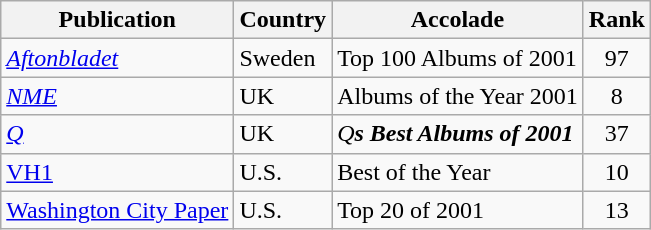<table class="wikitable sortable">
<tr>
<th>Publication</th>
<th>Country</th>
<th>Accolade</th>
<th>Rank</th>
</tr>
<tr>
<td><em><a href='#'>Aftonbladet</a></em></td>
<td>Sweden</td>
<td>Top 100 Albums of 2001</td>
<td align="center">97</td>
</tr>
<tr>
<td><em><a href='#'>NME</a></em></td>
<td>UK</td>
<td>Albums of the Year 2001</td>
<td align="center">8</td>
</tr>
<tr>
<td><em><a href='#'>Q</a></em></td>
<td>UK</td>
<td><em>Q<strong>s Best Albums of 2001</td>
<td align="center">37</td>
</tr>
<tr>
<td><a href='#'>VH1</a></td>
<td>U.S.</td>
<td>Best of the Year</td>
<td align="center">10</td>
</tr>
<tr>
<td></em><a href='#'>Washington City Paper</a><em></td>
<td>U.S.</td>
<td>Top 20 of 2001</td>
<td align="center">13</td>
</tr>
</table>
